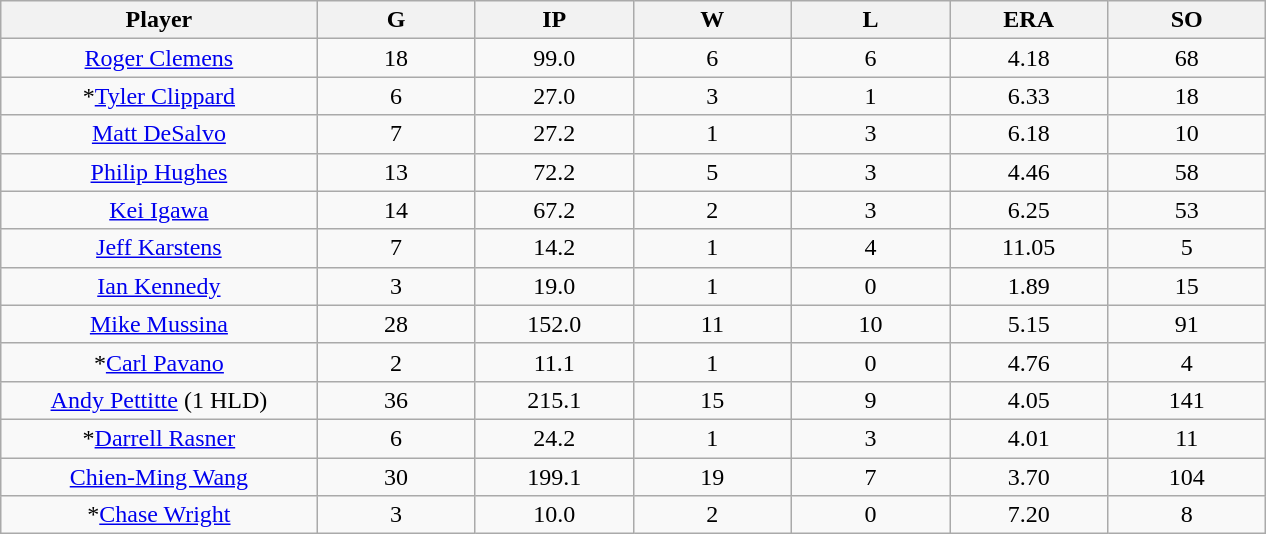<table class="wikitable sortable">
<tr>
<th bgcolor="#green" width="18%">Player</th>
<th bgcolor="#DDDDFF" width="9%">G</th>
<th bgcolor="#DDDDFF" width="9%">IP</th>
<th bgcolor="#DDDDFF" width="9%">W</th>
<th bgcolor="#DDDDFF" width="9%">L</th>
<th bgcolor="#DDDDFF" width="9%">ERA</th>
<th bgcolor="#DDDDFF" width="9%">SO</th>
</tr>
<tr align="center">
<td><a href='#'>Roger Clemens</a></td>
<td>18</td>
<td>99.0</td>
<td>6</td>
<td>6</td>
<td>4.18</td>
<td>68</td>
</tr>
<tr align="center">
<td>*<a href='#'>Tyler Clippard</a></td>
<td>6</td>
<td>27.0</td>
<td>3</td>
<td>1</td>
<td>6.33</td>
<td>18</td>
</tr>
<tr align="center">
<td><a href='#'>Matt DeSalvo</a></td>
<td>7</td>
<td>27.2</td>
<td>1</td>
<td>3</td>
<td>6.18</td>
<td>10</td>
</tr>
<tr align="center">
<td><a href='#'>Philip Hughes</a></td>
<td>13</td>
<td>72.2</td>
<td>5</td>
<td>3</td>
<td>4.46</td>
<td>58</td>
</tr>
<tr align="center">
<td><a href='#'>Kei Igawa</a></td>
<td>14</td>
<td>67.2</td>
<td>2</td>
<td>3</td>
<td>6.25</td>
<td>53</td>
</tr>
<tr align="center">
<td><a href='#'>Jeff Karstens</a></td>
<td>7</td>
<td>14.2</td>
<td>1</td>
<td>4</td>
<td>11.05</td>
<td>5</td>
</tr>
<tr align="center">
<td><a href='#'>Ian Kennedy</a></td>
<td>3</td>
<td>19.0</td>
<td>1</td>
<td>0</td>
<td>1.89</td>
<td>15</td>
</tr>
<tr align="center">
<td><a href='#'>Mike Mussina</a></td>
<td>28</td>
<td>152.0</td>
<td>11</td>
<td>10</td>
<td>5.15</td>
<td>91</td>
</tr>
<tr align="center">
<td>*<a href='#'>Carl Pavano</a></td>
<td>2</td>
<td>11.1</td>
<td>1</td>
<td>0</td>
<td>4.76</td>
<td>4</td>
</tr>
<tr align="center">
<td><a href='#'>Andy Pettitte</a> (1 HLD)</td>
<td>36</td>
<td>215.1</td>
<td>15</td>
<td>9</td>
<td>4.05</td>
<td>141</td>
</tr>
<tr align="center">
<td>*<a href='#'>Darrell Rasner</a></td>
<td>6</td>
<td>24.2</td>
<td>1</td>
<td>3</td>
<td>4.01</td>
<td>11</td>
</tr>
<tr align="center">
<td><a href='#'>Chien-Ming Wang</a></td>
<td>30</td>
<td>199.1</td>
<td>19</td>
<td>7</td>
<td>3.70</td>
<td>104</td>
</tr>
<tr align="center">
<td>*<a href='#'>Chase Wright</a></td>
<td>3</td>
<td>10.0</td>
<td>2</td>
<td>0</td>
<td>7.20</td>
<td>8</td>
</tr>
</table>
